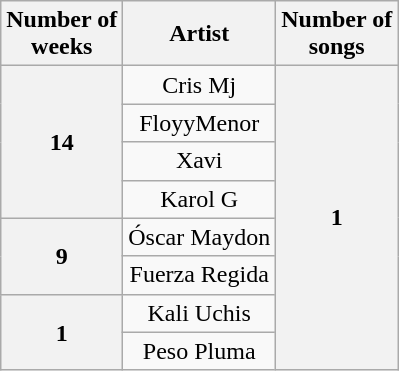<table class="wikitable plainrowheaders" style="text-align:center">
<tr>
<th>Number of<br>weeks</th>
<th>Artist</th>
<th>Number of<br>songs</th>
</tr>
<tr>
<th scope="row" style="text-align:center"rowspan=4>14</th>
<td>Cris Mj</td>
<th scope="row" style="text-align:center"rowspan=8>1</th>
</tr>
<tr>
<td>FloyyMenor</td>
</tr>
<tr>
<td>Xavi</td>
</tr>
<tr>
<td>Karol G</td>
</tr>
<tr>
<th scope="row" style="text-align:center"rowspan=2>9</th>
<td>Óscar Maydon</td>
</tr>
<tr>
<td>Fuerza Regida</td>
</tr>
<tr>
<th scope="row" style="text-align:center"rowspan=2>1</th>
<td>Kali Uchis</td>
</tr>
<tr>
<td>Peso Pluma</td>
</tr>
</table>
